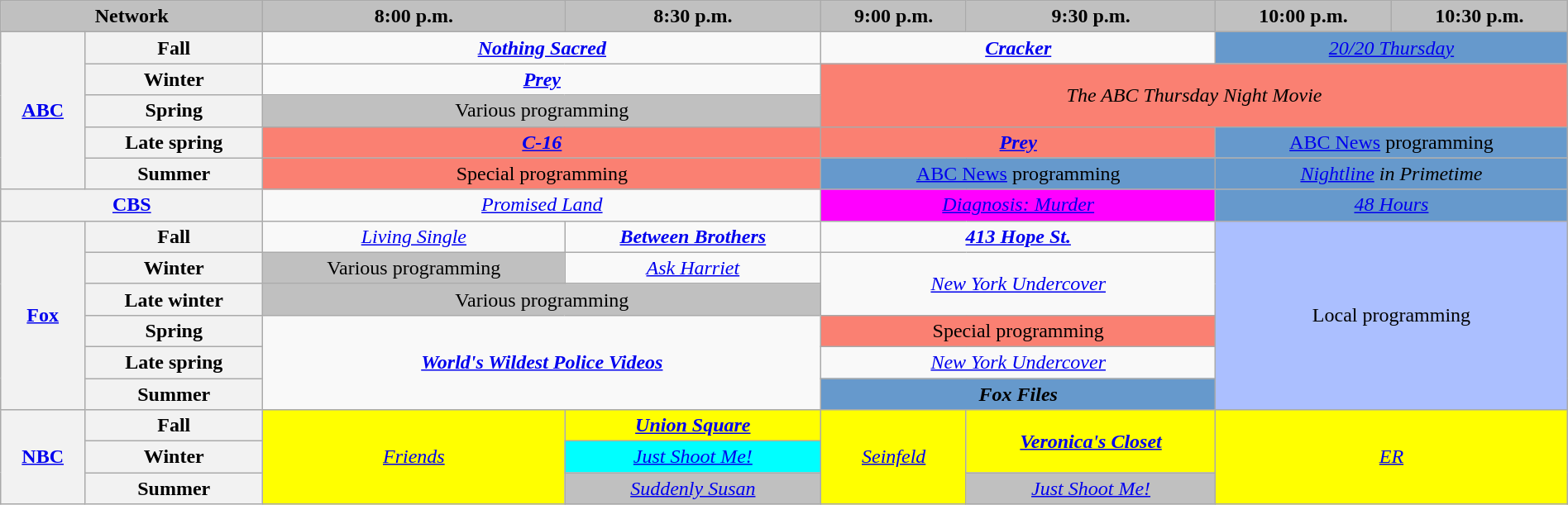<table class="wikitable" style="width:100%;margin-right:0;text-align:center">
<tr>
<th colspan="2" style="background-color:#C0C0C0">Network</th>
<th style="background-color:#C0C0C0;text-align:center">8:00 p.m.</th>
<th style="background-color:#C0C0C0;text-align:center">8:30 p.m.</th>
<th style="background-color:#C0C0C0;text-align:center">9:00 p.m.</th>
<th style="background-color:#C0C0C0;text-align:center">9:30 p.m.</th>
<th style="background-color:#C0C0C0;text-align:center">10:00 p.m.</th>
<th style="background-color:#C0C0C0;text-align:center">10:30 p.m.</th>
</tr>
<tr>
<th rowspan="5"><a href='#'>ABC</a></th>
<th>Fall</th>
<td colspan="2"><strong><em><a href='#'>Nothing Sacred</a></em></strong></td>
<td colspan="2"><strong><em><a href='#'>Cracker</a></em></strong></td>
<td colspan="2" style="background:#6699CC;"><em><a href='#'>20/20 Thursday</a></em></td>
</tr>
<tr>
<th>Winter</th>
<td colspan="2"><strong><em><a href='#'>Prey</a></em></strong></td>
<td rowspan="2" colspan="4" style="background:#FA8072;"><em>The ABC Thursday Night Movie</em></td>
</tr>
<tr>
<th>Spring</th>
<td colspan="2" style="background:#C0C0C0;">Various programming</td>
</tr>
<tr>
<th>Late spring</th>
<td colspan="2" style="background:#FA8072;"><strong><em><a href='#'>C-16</a></em></strong></td>
<td colspan="2" style="background:#FA8072;"><strong><em><a href='#'>Prey</a></em></strong></td>
<td colspan="2" style="background:#6699CC;"><a href='#'>ABC News</a> programming</td>
</tr>
<tr>
<th>Summer</th>
<td colspan="2" style="background:#FA8072;">Special programming</td>
<td colspan="2" style="background:#6699CC;"><a href='#'>ABC News</a> programming</td>
<td colspan="2" style="background:#6699CC;"><em><a href='#'>Nightline</a> in Primetime</em></td>
</tr>
<tr>
<th colspan="2"><a href='#'>CBS</a></th>
<td colspan="2"><em><a href='#'>Promised Land</a></em></td>
<td colspan="2" style="background:magenta;"><em><a href='#'>Diagnosis: Murder</a></em> </td>
<td colspan="2" style="background:#6699CC;"><em><a href='#'>48 Hours</a></em></td>
</tr>
<tr>
<th rowspan="6"><a href='#'>Fox</a></th>
<th>Fall</th>
<td><em><a href='#'>Living Single</a></em></td>
<td><strong><em><a href='#'>Between Brothers</a></em></strong></td>
<td colspan="2"><strong><em><a href='#'>413 Hope St.</a></em></strong></td>
<td rowspan="6" colspan="2" style="background:#abbfff;">Local programming</td>
</tr>
<tr>
<th>Winter</th>
<td style="background:#C0C0C0;">Various programming</td>
<td><em><a href='#'>Ask Harriet</a></em></td>
<td colspan="2" rowspan="2"><em><a href='#'>New York Undercover</a></em></td>
</tr>
<tr>
<th>Late winter</th>
<td colspan="2" style="background:#C0C0C0;">Various programming</td>
</tr>
<tr>
<th>Spring</th>
<td rowspan="3" colspan="2"><strong><em><a href='#'>World's Wildest Police Videos</a></em></strong></td>
<td colspan="2" style="background:#FA8072;">Special programming</td>
</tr>
<tr>
<th>Late spring</th>
<td colspan="2"><em><a href='#'>New York Undercover</a></em></td>
</tr>
<tr>
<th>Summer</th>
<td colspan="2" style="background:#6699CC;"><strong><em>Fox Files</em></strong></td>
</tr>
<tr>
<th rowspan="3"><a href='#'>NBC</a></th>
<th>Fall</th>
<td rowspan="3" style="background:yellow;"><em><a href='#'>Friends</a></em> </td>
<td style="background:yellow;"><strong><em><a href='#'>Union Square</a></em></strong> </td>
<td rowspan="3" style="background:yellow;"><em><a href='#'>Seinfeld</a></em> </td>
<td rowspan="2" style="background:yellow;"><strong><em><a href='#'>Veronica's Closet</a></em></strong> </td>
<td rowspan="3" colspan="2" style="background:yellow;"><em><a href='#'>ER</a></em> </td>
</tr>
<tr>
<th>Winter</th>
<td style="background:cyan;"><em><a href='#'>Just Shoot Me!</a></em> </td>
</tr>
<tr>
<th>Summer</th>
<td style="background:#C0C0C0;"><em><a href='#'>Suddenly Susan</a></em> </td>
<td style="background:#C0C0C0;"><em><a href='#'>Just Shoot Me!</a></em> </td>
</tr>
</table>
